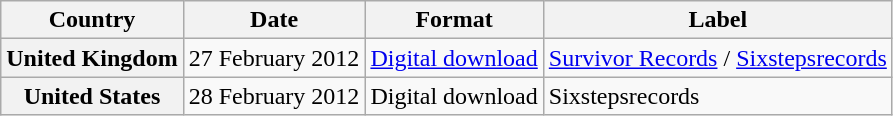<table class="wikitable plainrowheaders">
<tr>
<th scope="col">Country</th>
<th scope="col">Date</th>
<th scope="col">Format</th>
<th scope="col">Label</th>
</tr>
<tr>
<th scope="row">United Kingdom</th>
<td>27 February 2012</td>
<td><a href='#'>Digital download</a></td>
<td><a href='#'>Survivor Records</a> / <a href='#'>Sixstepsrecords</a></td>
</tr>
<tr>
<th scope="row">United States</th>
<td>28 February 2012</td>
<td>Digital download</td>
<td>Sixstepsrecords</td>
</tr>
</table>
